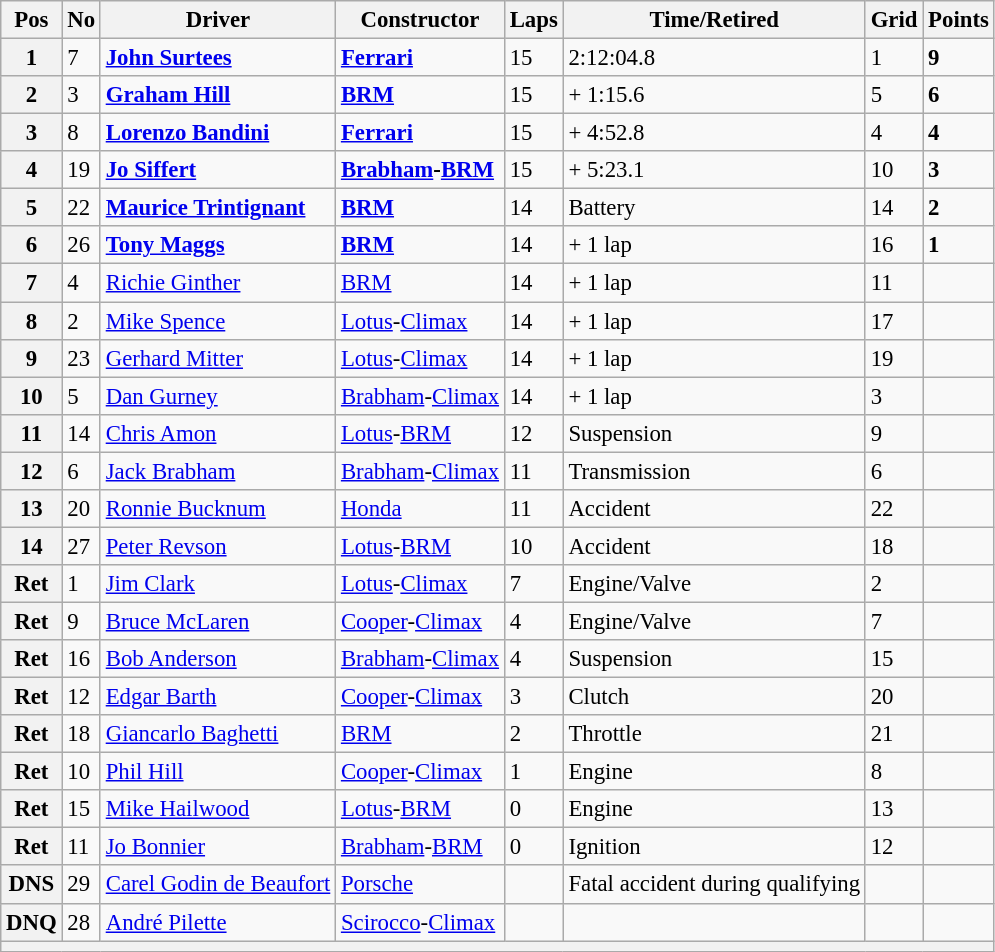<table class="wikitable" style="font-size: 95%">
<tr>
<th>Pos</th>
<th>No</th>
<th>Driver</th>
<th>Constructor</th>
<th>Laps</th>
<th>Time/Retired</th>
<th>Grid</th>
<th>Points</th>
</tr>
<tr>
<th>1</th>
<td>7</td>
<td> <strong><a href='#'>John Surtees</a></strong></td>
<td><strong><a href='#'>Ferrari</a></strong></td>
<td>15</td>
<td>2:12:04.8</td>
<td>1</td>
<td><strong>9</strong></td>
</tr>
<tr>
<th>2</th>
<td>3</td>
<td> <strong><a href='#'>Graham Hill</a></strong></td>
<td><strong><a href='#'>BRM</a></strong></td>
<td>15</td>
<td>+ 1:15.6</td>
<td>5</td>
<td><strong>6</strong></td>
</tr>
<tr>
<th>3</th>
<td>8</td>
<td> <strong><a href='#'>Lorenzo Bandini</a></strong></td>
<td><strong><a href='#'>Ferrari</a></strong></td>
<td>15</td>
<td>+ 4:52.8</td>
<td>4</td>
<td><strong>4</strong></td>
</tr>
<tr>
<th>4</th>
<td>19</td>
<td> <strong><a href='#'>Jo Siffert</a></strong></td>
<td><strong><a href='#'>Brabham</a>-<a href='#'>BRM</a></strong></td>
<td>15</td>
<td>+ 5:23.1</td>
<td>10</td>
<td><strong>3</strong></td>
</tr>
<tr>
<th>5</th>
<td>22</td>
<td> <strong><a href='#'>Maurice Trintignant</a></strong></td>
<td><strong><a href='#'>BRM</a></strong></td>
<td>14</td>
<td>Battery</td>
<td>14</td>
<td><strong>2</strong></td>
</tr>
<tr>
<th>6</th>
<td>26</td>
<td> <strong><a href='#'>Tony Maggs</a></strong></td>
<td><strong><a href='#'>BRM</a></strong></td>
<td>14</td>
<td>+ 1 lap</td>
<td>16</td>
<td><strong>1</strong></td>
</tr>
<tr>
<th>7</th>
<td>4</td>
<td> <a href='#'>Richie Ginther</a></td>
<td><a href='#'>BRM</a></td>
<td>14</td>
<td>+ 1 lap</td>
<td>11</td>
<td></td>
</tr>
<tr>
<th>8</th>
<td>2</td>
<td> <a href='#'>Mike Spence</a></td>
<td><a href='#'>Lotus</a>-<a href='#'>Climax</a></td>
<td>14</td>
<td>+ 1 lap</td>
<td>17</td>
<td></td>
</tr>
<tr>
<th>9</th>
<td>23</td>
<td> <a href='#'>Gerhard Mitter</a></td>
<td><a href='#'>Lotus</a>-<a href='#'>Climax</a></td>
<td>14</td>
<td>+ 1 lap</td>
<td>19</td>
<td></td>
</tr>
<tr>
<th>10</th>
<td>5</td>
<td> <a href='#'>Dan Gurney</a></td>
<td><a href='#'>Brabham</a>-<a href='#'>Climax</a></td>
<td>14</td>
<td>+ 1 lap</td>
<td>3</td>
<td></td>
</tr>
<tr>
<th>11</th>
<td>14</td>
<td> <a href='#'>Chris Amon</a></td>
<td><a href='#'>Lotus</a>-<a href='#'>BRM</a></td>
<td>12</td>
<td>Suspension</td>
<td>9</td>
<td></td>
</tr>
<tr>
<th>12</th>
<td>6</td>
<td> <a href='#'>Jack Brabham</a></td>
<td><a href='#'>Brabham</a>-<a href='#'>Climax</a></td>
<td>11</td>
<td>Transmission</td>
<td>6</td>
<td></td>
</tr>
<tr>
<th>13</th>
<td>20</td>
<td> <a href='#'>Ronnie Bucknum</a></td>
<td><a href='#'>Honda</a></td>
<td>11</td>
<td>Accident</td>
<td>22</td>
<td></td>
</tr>
<tr>
<th>14</th>
<td>27</td>
<td> <a href='#'>Peter Revson</a></td>
<td><a href='#'>Lotus</a>-<a href='#'>BRM</a></td>
<td>10</td>
<td>Accident</td>
<td>18</td>
<td></td>
</tr>
<tr>
<th>Ret</th>
<td>1</td>
<td> <a href='#'>Jim Clark</a></td>
<td><a href='#'>Lotus</a>-<a href='#'>Climax</a></td>
<td>7</td>
<td>Engine/Valve</td>
<td>2</td>
<td></td>
</tr>
<tr>
<th>Ret</th>
<td>9</td>
<td> <a href='#'>Bruce McLaren</a></td>
<td><a href='#'>Cooper</a>-<a href='#'>Climax</a></td>
<td>4</td>
<td>Engine/Valve</td>
<td>7</td>
<td></td>
</tr>
<tr>
<th>Ret</th>
<td>16</td>
<td> <a href='#'>Bob Anderson</a></td>
<td><a href='#'>Brabham</a>-<a href='#'>Climax</a></td>
<td>4</td>
<td>Suspension</td>
<td>15</td>
<td></td>
</tr>
<tr>
<th>Ret</th>
<td>12</td>
<td> <a href='#'>Edgar Barth</a></td>
<td><a href='#'>Cooper</a>-<a href='#'>Climax</a></td>
<td>3</td>
<td>Clutch</td>
<td>20</td>
<td></td>
</tr>
<tr>
<th>Ret</th>
<td>18</td>
<td> <a href='#'>Giancarlo Baghetti</a></td>
<td><a href='#'>BRM</a></td>
<td>2</td>
<td>Throttle</td>
<td>21</td>
<td></td>
</tr>
<tr>
<th>Ret</th>
<td>10</td>
<td> <a href='#'>Phil Hill</a></td>
<td><a href='#'>Cooper</a>-<a href='#'>Climax</a></td>
<td>1</td>
<td>Engine</td>
<td>8</td>
<td></td>
</tr>
<tr>
<th>Ret</th>
<td>15</td>
<td> <a href='#'>Mike Hailwood</a></td>
<td><a href='#'>Lotus</a>-<a href='#'>BRM</a></td>
<td>0</td>
<td>Engine</td>
<td>13</td>
<td></td>
</tr>
<tr>
<th>Ret</th>
<td>11</td>
<td> <a href='#'>Jo Bonnier</a></td>
<td><a href='#'>Brabham</a>-<a href='#'>BRM</a></td>
<td>0</td>
<td>Ignition</td>
<td>12</td>
<td></td>
</tr>
<tr>
<th>DNS</th>
<td>29</td>
<td> <a href='#'>Carel Godin de Beaufort</a></td>
<td><a href='#'>Porsche</a></td>
<td></td>
<td>Fatal accident during qualifying</td>
<td></td>
<td></td>
</tr>
<tr>
<th>DNQ</th>
<td>28</td>
<td> <a href='#'>André Pilette</a></td>
<td><a href='#'>Scirocco</a>-<a href='#'>Climax</a></td>
<td></td>
<td></td>
<td></td>
<td></td>
</tr>
<tr>
<th colspan="8"></th>
</tr>
</table>
